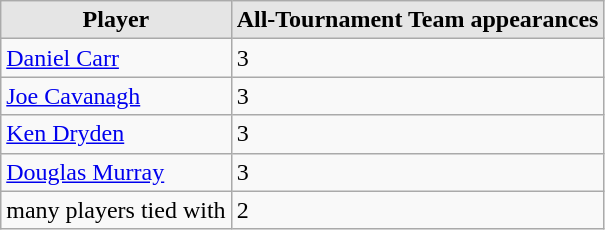<table class="wikitable">
<tr>
<th style="background:#e5e5e5;">Player</th>
<th style="background:#e5e5e5;">All-Tournament Team appearances</th>
</tr>
<tr>
<td><a href='#'>Daniel Carr</a></td>
<td>3</td>
</tr>
<tr>
<td><a href='#'>Joe Cavanagh</a></td>
<td>3</td>
</tr>
<tr>
<td><a href='#'>Ken Dryden</a></td>
<td>3</td>
</tr>
<tr>
<td><a href='#'>Douglas Murray</a></td>
<td>3</td>
</tr>
<tr>
<td>many players tied with</td>
<td>2</td>
</tr>
</table>
